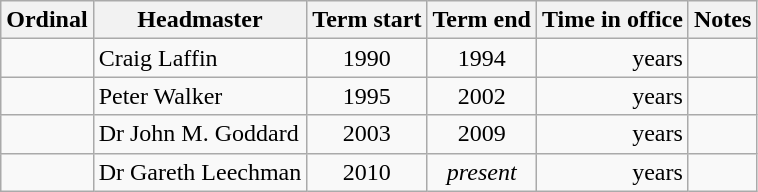<table class="wikitable sortable">
<tr>
<th>Ordinal</th>
<th>Headmaster</th>
<th>Term start</th>
<th>Term end</th>
<th>Time in office</th>
<th>Notes</th>
</tr>
<tr>
<td align=center></td>
<td>Craig Laffin</td>
<td align=center>1990</td>
<td align=center>1994</td>
<td align=right> years</td>
<td></td>
</tr>
<tr>
<td align=center></td>
<td>Peter Walker</td>
<td align=center>1995</td>
<td align=center>2002</td>
<td align=right> years</td>
<td></td>
</tr>
<tr>
<td align=center></td>
<td>Dr John M. Goddard</td>
<td align=center>2003</td>
<td align=center>2009</td>
<td align=right> years</td>
<td></td>
</tr>
<tr>
<td align=center></td>
<td>Dr Gareth Leechman</td>
<td align=center>2010</td>
<td align=center><em>present</em></td>
<td align=right> years</td>
<td></td>
</tr>
</table>
